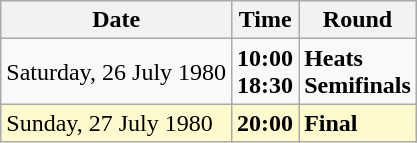<table class="wikitable">
<tr>
<th>Date</th>
<th>Time</th>
<th>Round</th>
</tr>
<tr>
<td>Saturday, 26 July 1980</td>
<td><strong>10:00</strong><br><strong>18:30</strong></td>
<td><strong>Heats</strong><br><strong>Semifinals</strong></td>
</tr>
<tr style=background:lemonchiffon>
<td>Sunday, 27 July 1980</td>
<td><strong>20:00</strong></td>
<td><strong>Final</strong></td>
</tr>
</table>
